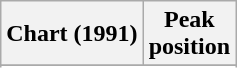<table class="wikitable sortable">
<tr>
<th align="left">Chart (1991)</th>
<th align="center">Peak<br>position</th>
</tr>
<tr>
</tr>
<tr>
</tr>
</table>
